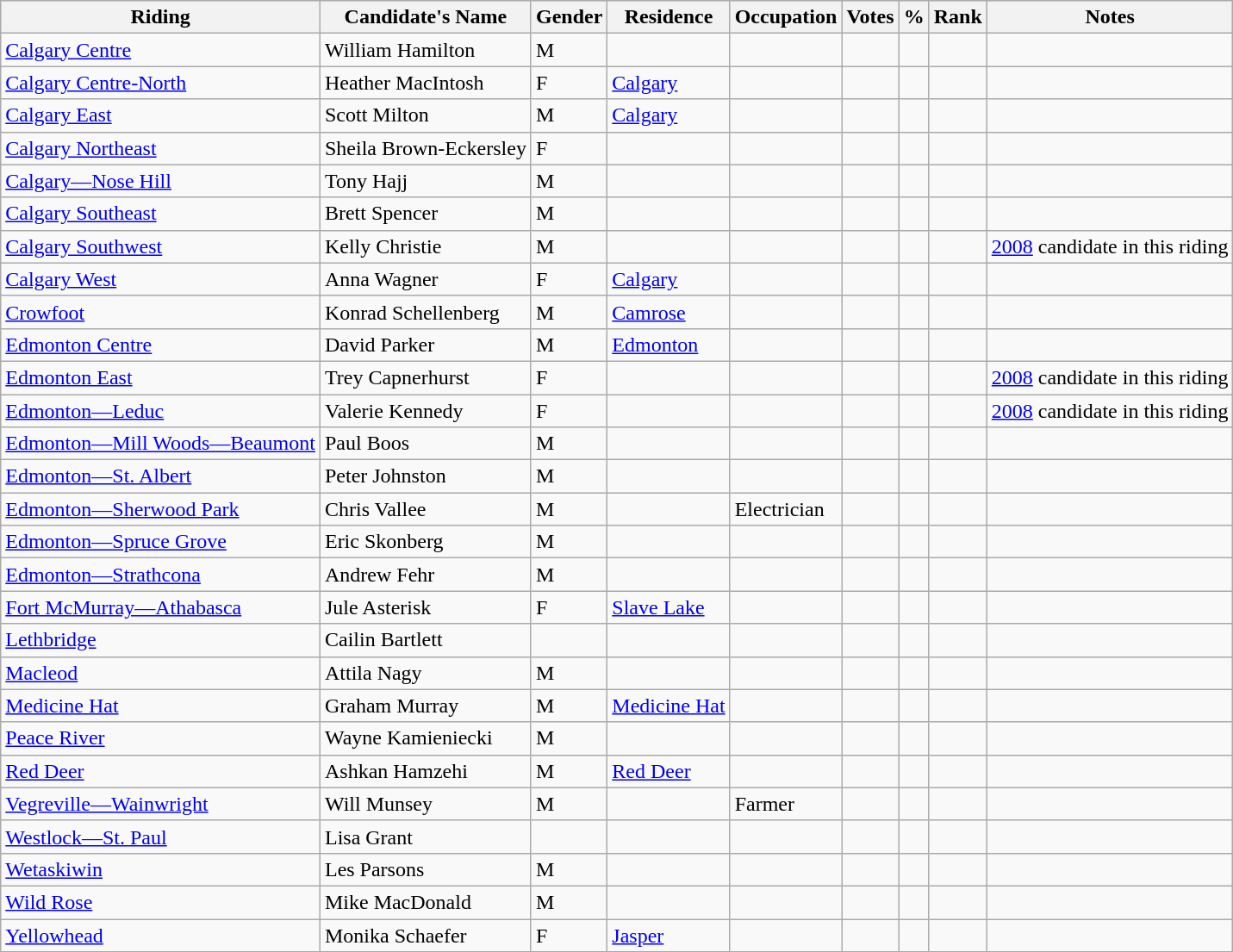<table class="wikitable sortable">
<tr>
<th>Riding<br></th>
<th>Candidate's Name</th>
<th>Gender</th>
<th>Residence</th>
<th>Occupation</th>
<th>Votes</th>
<th>%</th>
<th>Rank</th>
<th>Notes</th>
</tr>
<tr>
<td><a href='#'>Calgary Centre</a></td>
<td>William Hamilton</td>
<td>M</td>
<td></td>
<td></td>
<td></td>
<td></td>
<td></td>
<td></td>
</tr>
<tr>
<td><a href='#'>Calgary Centre-North</a></td>
<td>Heather MacIntosh</td>
<td>F</td>
<td><a href='#'>Calgary</a></td>
<td></td>
<td></td>
<td></td>
<td></td>
<td></td>
</tr>
<tr>
<td><a href='#'>Calgary East</a></td>
<td>Scott Milton</td>
<td>M</td>
<td><a href='#'>Calgary</a></td>
<td></td>
<td></td>
<td></td>
<td></td>
<td></td>
</tr>
<tr>
<td><a href='#'>Calgary Northeast</a></td>
<td>Sheila Brown-Eckersley</td>
<td>F</td>
<td></td>
<td></td>
<td></td>
<td></td>
<td></td>
<td></td>
</tr>
<tr>
<td><a href='#'>Calgary—Nose Hill</a></td>
<td>Tony Hajj</td>
<td>M</td>
<td></td>
<td></td>
<td></td>
<td></td>
<td></td>
<td></td>
</tr>
<tr>
<td><a href='#'>Calgary Southeast</a></td>
<td>Brett Spencer</td>
<td>M</td>
<td></td>
<td></td>
<td></td>
<td></td>
<td></td>
<td></td>
</tr>
<tr>
<td><a href='#'>Calgary Southwest</a></td>
<td>Kelly Christie</td>
<td>M</td>
<td></td>
<td></td>
<td></td>
<td></td>
<td></td>
<td><a href='#'>2008</a> candidate in this riding</td>
</tr>
<tr>
<td><a href='#'>Calgary West</a></td>
<td>Anna Wagner</td>
<td>F</td>
<td><a href='#'>Calgary</a></td>
<td></td>
<td></td>
<td></td>
<td></td>
<td></td>
</tr>
<tr>
<td><a href='#'>Crowfoot</a></td>
<td>Konrad Schellenberg</td>
<td>M</td>
<td><a href='#'>Camrose</a></td>
<td></td>
<td></td>
<td></td>
<td></td>
<td></td>
</tr>
<tr>
<td><a href='#'>Edmonton Centre</a></td>
<td>David Parker</td>
<td>M</td>
<td><a href='#'>Edmonton</a></td>
<td></td>
<td></td>
<td></td>
<td></td>
<td></td>
</tr>
<tr>
<td><a href='#'>Edmonton East</a></td>
<td>Trey Capnerhurst</td>
<td>F</td>
<td></td>
<td></td>
<td></td>
<td></td>
<td></td>
<td><a href='#'>2008</a> candidate in this riding</td>
</tr>
<tr>
<td><a href='#'>Edmonton—Leduc</a></td>
<td>Valerie Kennedy</td>
<td>F</td>
<td></td>
<td></td>
<td></td>
<td></td>
<td></td>
<td><a href='#'>2008</a> candidate in this riding</td>
</tr>
<tr>
<td><a href='#'>Edmonton—Mill Woods—Beaumont</a></td>
<td>Paul Boos</td>
<td>M</td>
<td></td>
<td></td>
<td></td>
<td></td>
<td></td>
<td></td>
</tr>
<tr>
<td><a href='#'>Edmonton—St. Albert</a></td>
<td>Peter Johnston</td>
<td>M</td>
<td></td>
<td></td>
<td></td>
<td></td>
<td></td>
<td></td>
</tr>
<tr>
<td><a href='#'>Edmonton—Sherwood Park</a></td>
<td>Chris Vallee</td>
<td>M</td>
<td></td>
<td>Electrician</td>
<td></td>
<td></td>
<td></td>
<td></td>
</tr>
<tr>
<td><a href='#'>Edmonton—Spruce Grove</a></td>
<td>Eric Skonberg</td>
<td>M</td>
<td></td>
<td></td>
<td></td>
<td></td>
<td></td>
<td></td>
</tr>
<tr>
<td><a href='#'>Edmonton—Strathcona</a></td>
<td>Andrew Fehr</td>
<td>M</td>
<td></td>
<td></td>
<td></td>
<td></td>
<td></td>
<td></td>
</tr>
<tr>
<td><a href='#'>Fort McMurray—Athabasca</a></td>
<td>Jule Asterisk</td>
<td>F</td>
<td><a href='#'>Slave Lake</a></td>
<td></td>
<td></td>
<td></td>
<td></td>
<td></td>
</tr>
<tr>
<td><a href='#'>Lethbridge</a></td>
<td>Cailin Bartlett</td>
<td></td>
<td></td>
<td></td>
<td></td>
<td></td>
<td></td>
<td></td>
</tr>
<tr>
<td><a href='#'>Macleod</a></td>
<td>Attila Nagy</td>
<td>M</td>
<td></td>
<td></td>
<td></td>
<td></td>
<td></td>
<td></td>
</tr>
<tr>
<td><a href='#'>Medicine Hat</a></td>
<td>Graham Murray</td>
<td>M</td>
<td><a href='#'>Medicine Hat</a></td>
<td></td>
<td></td>
<td></td>
<td></td>
<td></td>
</tr>
<tr>
<td><a href='#'>Peace River</a></td>
<td>Wayne Kamieniecki</td>
<td>M</td>
<td></td>
<td></td>
<td></td>
<td></td>
<td></td>
<td></td>
</tr>
<tr>
<td><a href='#'>Red Deer</a></td>
<td>Ashkan Hamzehi</td>
<td>M</td>
<td><a href='#'>Red Deer</a></td>
<td></td>
<td></td>
<td></td>
<td></td>
<td></td>
</tr>
<tr>
<td><a href='#'>Vegreville—Wainwright</a></td>
<td>Will Munsey</td>
<td>M</td>
<td></td>
<td>Farmer</td>
<td></td>
<td></td>
<td></td>
<td></td>
</tr>
<tr>
<td><a href='#'>Westlock—St. Paul</a></td>
<td>Lisa Grant</td>
<td></td>
<td></td>
<td></td>
<td></td>
<td></td>
<td></td>
<td></td>
</tr>
<tr>
<td><a href='#'>Wetaskiwin</a></td>
<td>Les Parsons</td>
<td>M</td>
<td></td>
<td></td>
<td></td>
<td></td>
<td></td>
<td></td>
</tr>
<tr>
<td><a href='#'>Wild Rose</a></td>
<td>Mike MacDonald</td>
<td>M</td>
<td></td>
<td></td>
<td></td>
<td></td>
<td></td>
<td></td>
</tr>
<tr>
<td><a href='#'>Yellowhead</a></td>
<td>Monika Schaefer</td>
<td>F</td>
<td><a href='#'>Jasper</a></td>
<td></td>
<td></td>
<td></td>
<td></td>
<td></td>
</tr>
</table>
